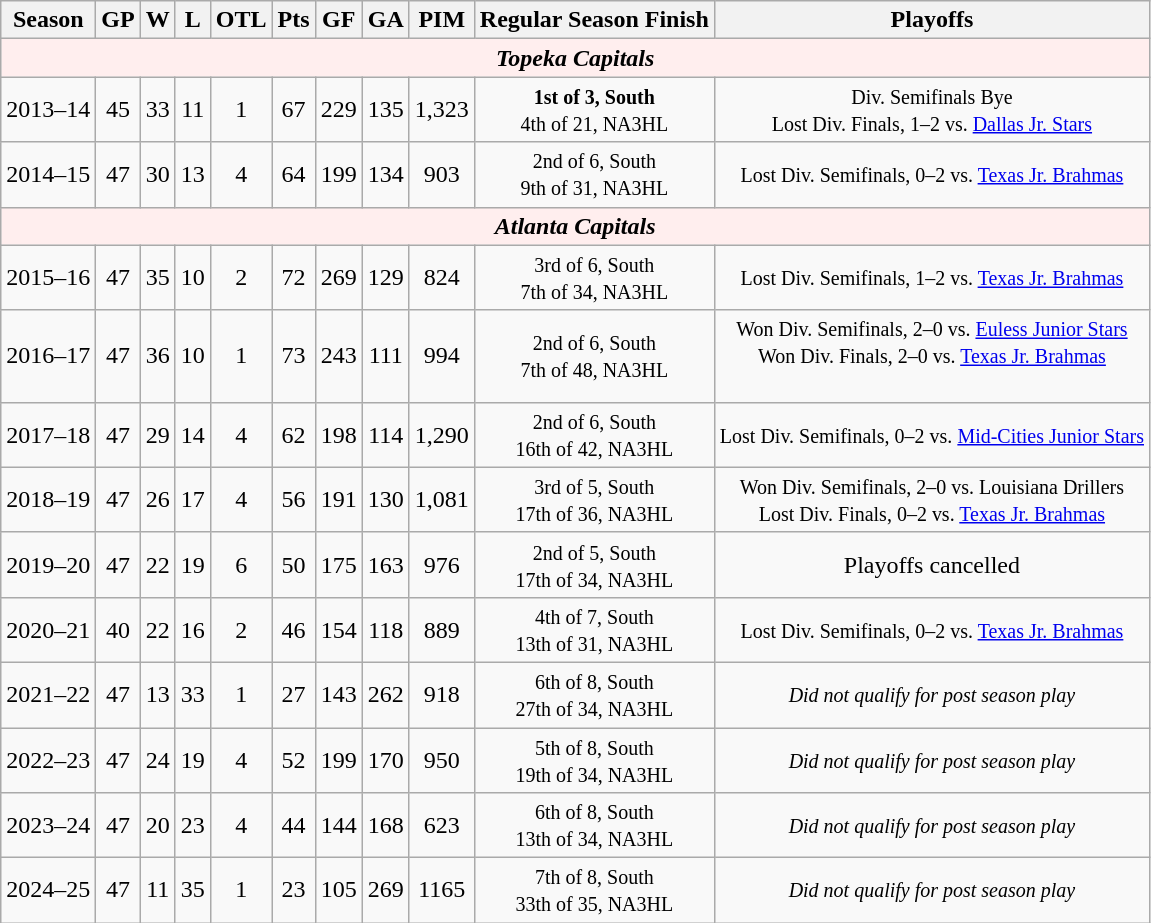<table class = "wikitable" style="text-align:center">
<tr>
<th>Season</th>
<th>GP</th>
<th>W</th>
<th>L</th>
<th>OTL</th>
<th>Pts</th>
<th>GF</th>
<th>GA</th>
<th>PIM</th>
<th>Regular Season Finish</th>
<th>Playoffs</th>
</tr>
<tr align="center"  bgcolor="#ffeeee">
<td colspan="12"><strong><em>Topeka Capitals</em></strong></td>
</tr>
<tr>
<td>2013–14</td>
<td>45</td>
<td>33</td>
<td>11</td>
<td>1</td>
<td>67</td>
<td>229</td>
<td>135</td>
<td>1,323</td>
<td><small><strong>1st of 3, South</strong><br>4th of 21, NA3HL</small></td>
<td><small>Div. Semifinals Bye<br>Lost Div. Finals, 1–2 vs. <a href='#'>Dallas Jr. Stars</a></small></td>
</tr>
<tr>
<td>2014–15</td>
<td>47</td>
<td>30</td>
<td>13</td>
<td>4</td>
<td>64</td>
<td>199</td>
<td>134</td>
<td>903</td>
<td><small>2nd of 6, South<br>9th of 31, NA3HL</small></td>
<td><small>Lost Div. Semifinals, 0–2 vs. <a href='#'>Texas Jr. Brahmas</a></small></td>
</tr>
<tr align="center"  bgcolor="#ffeeee">
<td colspan="12"><strong><em>Atlanta Capitals</em></strong></td>
</tr>
<tr>
<td>2015–16</td>
<td>47</td>
<td>35</td>
<td>10</td>
<td>2</td>
<td>72</td>
<td>269</td>
<td>129</td>
<td>824</td>
<td><small>3rd of 6, South<br>7th of 34, NA3HL</small></td>
<td><small>Lost Div. Semifinals, 1–2 vs. <a href='#'>Texas Jr. Brahmas</a></small></td>
</tr>
<tr>
<td>2016–17</td>
<td>47</td>
<td>36</td>
<td>10</td>
<td>1</td>
<td>73</td>
<td>243</td>
<td>111</td>
<td>994</td>
<td><small>2nd of 6, South<br>7th of 48, NA3HL</small></td>
<td><small>Won Div. Semifinals, 2–0 vs. <a href='#'>Euless Junior Stars</a><br>Won Div. Finals, 2–0 vs. <a href='#'>Texas Jr. Brahmas</a><br><br></small></td>
</tr>
<tr>
<td>2017–18</td>
<td>47</td>
<td>29</td>
<td>14</td>
<td>4</td>
<td>62</td>
<td>198</td>
<td>114</td>
<td>1,290</td>
<td><small>2nd of 6, South<br>16th of 42, NA3HL</small></td>
<td><small>Lost Div. Semifinals, 0–2 vs. <a href='#'>Mid-Cities Junior Stars</a></small></td>
</tr>
<tr>
<td>2018–19</td>
<td>47</td>
<td>26</td>
<td>17</td>
<td>4</td>
<td>56</td>
<td>191</td>
<td>130</td>
<td>1,081</td>
<td><small>3rd of 5, South<br>17th of 36, NA3HL</small></td>
<td><small>Won Div. Semifinals, 2–0 vs. Louisiana Drillers<br>Lost Div. Finals, 0–2 vs. <a href='#'>Texas Jr. Brahmas</a></small></td>
</tr>
<tr>
<td>2019–20</td>
<td>47</td>
<td>22</td>
<td>19</td>
<td>6</td>
<td>50</td>
<td>175</td>
<td>163</td>
<td>976</td>
<td><small>2nd of 5, South<br>17th of 34, NA3HL</small></td>
<td>Playoffs cancelled</td>
</tr>
<tr>
<td>2020–21</td>
<td>40</td>
<td>22</td>
<td>16</td>
<td>2</td>
<td>46</td>
<td>154</td>
<td>118</td>
<td>889</td>
<td><small>4th of 7, South<br>13th of 31, NA3HL</small></td>
<td><small>Lost Div. Semifinals, 0–2 vs. <a href='#'>Texas Jr. Brahmas</a></small></td>
</tr>
<tr>
<td>2021–22</td>
<td>47</td>
<td>13</td>
<td>33</td>
<td>1</td>
<td>27</td>
<td>143</td>
<td>262</td>
<td>918</td>
<td><small>6th of 8, South<br>27th of 34, NA3HL</small></td>
<td><small><em>Did not qualify for post season play</em></small></td>
</tr>
<tr>
<td>2022–23</td>
<td>47</td>
<td>24</td>
<td>19</td>
<td>4</td>
<td>52</td>
<td>199</td>
<td>170</td>
<td>950</td>
<td><small>5th of 8, South<br>19th of 34, NA3HL</small></td>
<td><small><em>Did not qualify for post season play</em></small></td>
</tr>
<tr>
<td>2023–24</td>
<td>47</td>
<td>20</td>
<td>23</td>
<td>4</td>
<td>44</td>
<td>144</td>
<td>168</td>
<td>623</td>
<td><small>6th of 8, South<br>13th of 34, NA3HL</small></td>
<td><small><em>Did not qualify for post season play</em></small></td>
</tr>
<tr>
<td>2024–25</td>
<td>47</td>
<td>11</td>
<td>35</td>
<td>1</td>
<td>23</td>
<td>105</td>
<td>269</td>
<td>1165</td>
<td><small>7th of 8, South<br>33th of 35, NA3HL</small></td>
<td><small><em>Did not qualify for post season play</em></small></td>
</tr>
</table>
